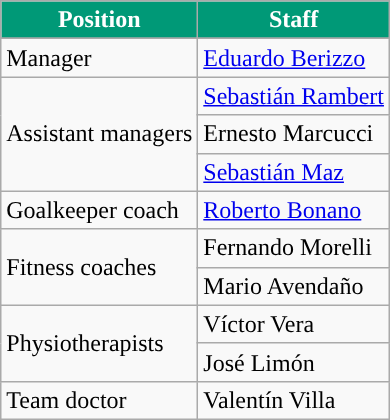<table class="wikitable">
<tr>
<th style=background-color:#009977;color:White>Position</th>
<th style=background-color:#009977;color:White>Staff</th>
</tr>
<tr>
</tr>
<tr>
<td>Manager</td>
<td> <a href='#'>Eduardo Berizzo</a></td>
</tr>
<tr>
<td rowspan="3">Assistant managers</td>
<td> <a href='#'>Sebastián Rambert</a></td>
</tr>
<tr>
<td> Ernesto Marcucci</td>
</tr>
<tr>
<td> <a href='#'>Sebastián Maz</a></td>
</tr>
<tr>
<td>Goalkeeper coach</td>
<td> <a href='#'>Roberto Bonano</a></td>
</tr>
<tr>
<td rowspan="2">Fitness coaches</td>
<td> Fernando Morelli</td>
</tr>
<tr>
<td> Mario Avendaño</td>
</tr>
<tr>
<td rowspan="2">Physiotherapists</td>
<td> Víctor Vera</td>
</tr>
<tr>
<td> José Limón</td>
</tr>
<tr>
<td>Team doctor</td>
<td> Valentín Villa</td>
</tr>
</table>
